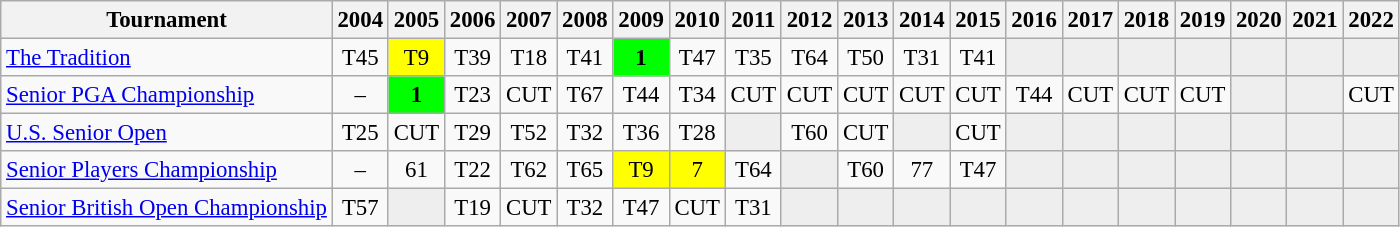<table class="wikitable" style="font-size:95%;text-align:center;">
<tr>
<th>Tournament</th>
<th>2004</th>
<th>2005</th>
<th>2006</th>
<th>2007</th>
<th>2008</th>
<th>2009</th>
<th>2010</th>
<th>2011</th>
<th>2012</th>
<th>2013</th>
<th>2014</th>
<th>2015</th>
<th>2016</th>
<th>2017</th>
<th>2018</th>
<th>2019</th>
<th>2020</th>
<th>2021</th>
<th>2022</th>
</tr>
<tr>
<td align=left><a href='#'>The Tradition</a></td>
<td>T45</td>
<td style="background:yellow;">T9</td>
<td>T39</td>
<td>T18</td>
<td>T41</td>
<td style="background:lime;"><strong>1</strong></td>
<td>T47</td>
<td>T35</td>
<td>T64</td>
<td>T50</td>
<td>T31</td>
<td>T41</td>
<td style="background:#eeeeee;"></td>
<td style="background:#eeeeee;"></td>
<td style="background:#eeeeee;"></td>
<td style="background:#eeeeee;"></td>
<td style="background:#eeeeee;"></td>
<td style="background:#eeeeee;"></td>
<td style="background:#eeeeee;"></td>
</tr>
<tr>
<td align=left><a href='#'>Senior PGA Championship</a></td>
<td>–</td>
<td style="background:lime;"><strong>1</strong></td>
<td>T23</td>
<td>CUT</td>
<td>T67</td>
<td>T44</td>
<td>T34</td>
<td>CUT</td>
<td>CUT</td>
<td>CUT</td>
<td>CUT</td>
<td>CUT</td>
<td>T44</td>
<td>CUT</td>
<td>CUT</td>
<td>CUT</td>
<td style="background:#eeeeee;"></td>
<td style="background:#eeeeee;"></td>
<td>CUT</td>
</tr>
<tr>
<td align=left><a href='#'>U.S. Senior Open</a></td>
<td>T25</td>
<td>CUT</td>
<td>T29</td>
<td>T52</td>
<td>T32</td>
<td>T36</td>
<td>T28</td>
<td style="background:#eeeeee;"></td>
<td>T60</td>
<td>CUT</td>
<td style="background:#eeeeee;"></td>
<td>CUT</td>
<td style="background:#eeeeee;"></td>
<td style="background:#eeeeee;"></td>
<td style="background:#eeeeee;"></td>
<td style="background:#eeeeee;"></td>
<td style="background:#eeeeee;"></td>
<td style="background:#eeeeee;"></td>
<td style="background:#eeeeee;"></td>
</tr>
<tr>
<td align=left><a href='#'>Senior Players Championship</a></td>
<td>–</td>
<td>61</td>
<td>T22</td>
<td>T62</td>
<td>T65</td>
<td style="background:yellow;">T9</td>
<td style="background:yellow;">7</td>
<td>T64</td>
<td style="background:#eeeeee;"></td>
<td>T60</td>
<td>77</td>
<td>T47</td>
<td style="background:#eeeeee;"></td>
<td style="background:#eeeeee;"></td>
<td style="background:#eeeeee;"></td>
<td style="background:#eeeeee;"></td>
<td style="background:#eeeeee;"></td>
<td style="background:#eeeeee;"></td>
<td style="background:#eeeeee;"></td>
</tr>
<tr>
<td align=left><a href='#'>Senior British Open Championship</a></td>
<td>T57</td>
<td style="background:#eeeeee;"></td>
<td>T19</td>
<td>CUT</td>
<td>T32</td>
<td>T47</td>
<td>CUT</td>
<td>T31</td>
<td style="background:#eeeeee;"></td>
<td style="background:#eeeeee;"></td>
<td style="background:#eeeeee;"></td>
<td style="background:#eeeeee;"></td>
<td style="background:#eeeeee;"></td>
<td style="background:#eeeeee;"></td>
<td style="background:#eeeeee;"></td>
<td style="background:#eeeeee;"></td>
<td style="background:#eeeeee;"></td>
<td style="background:#eeeeee;"></td>
<td style="background:#eeeeee;"></td>
</tr>
</table>
